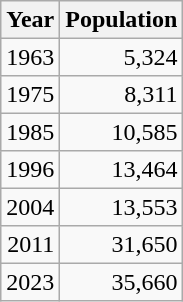<table class="wikitable" style="line-height:1.1em;">
<tr>
<th>Year</th>
<th>Population</th>
</tr>
<tr align="right">
<td>1963</td>
<td>5,324</td>
</tr>
<tr align="right">
<td>1975</td>
<td>8,311</td>
</tr>
<tr align="right">
<td>1985</td>
<td>10,585</td>
</tr>
<tr align="right">
<td>1996</td>
<td>13,464</td>
</tr>
<tr align="right">
<td>2004</td>
<td>13,553</td>
</tr>
<tr align="right">
<td>2011</td>
<td>31,650</td>
</tr>
<tr align="right">
<td>2023</td>
<td>35,660</td>
</tr>
</table>
